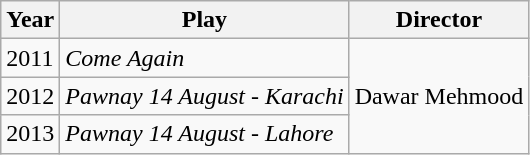<table class="wikitable">
<tr>
<th>Year</th>
<th>Play</th>
<th>Director</th>
</tr>
<tr>
<td>2011</td>
<td><em>Come Again</em></td>
<td rowspan="3">Dawar Mehmood</td>
</tr>
<tr>
<td>2012</td>
<td><em>Pawnay 14 August - Karachi</em></td>
</tr>
<tr>
<td>2013</td>
<td><em>Pawnay 14 August - Lahore</em></td>
</tr>
</table>
